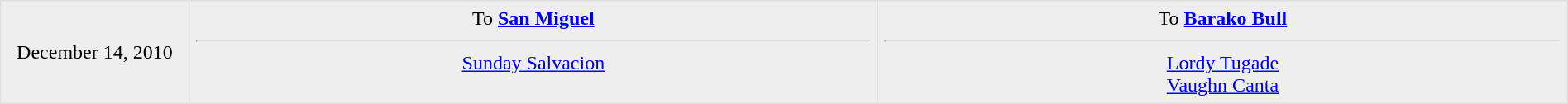<table border=1 style="border-collapse:collapse; text-align: center; width: 100%" bordercolor="#DFDFDF"  cellpadding="5">
<tr>
</tr>
<tr bgcolor="eeeeee">
<td style="width:12%">December 14, 2010 <br></td>
<td style="width:44%" valign="top">To <strong><a href='#'>San Miguel</a></strong><hr><a href='#'>Sunday Salvacion</a></td>
<td style="width:44%" valign="top">To <strong><a href='#'>Barako Bull</a></strong><hr><a href='#'>Lordy Tugade</a><br><a href='#'>Vaughn Canta</a></td>
</tr>
</table>
